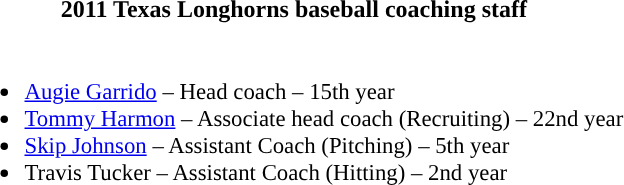<table class="toccolours">
<tr>
<th colspan=9>2011 Texas Longhorns baseball coaching staff</th>
</tr>
<tr>
<td style="text-align: left; font-size: 95%;" valign="top"><br><ul><li><a href='#'>Augie Garrido</a> – Head coach – 15th year</li><li><a href='#'>Tommy Harmon</a> – Associate head coach (Recruiting) – 22nd year</li><li><a href='#'>Skip Johnson</a> – Assistant Coach (Pitching) – 5th year</li><li>Travis Tucker – Assistant Coach (Hitting) – 2nd year</li></ul></td>
</tr>
</table>
